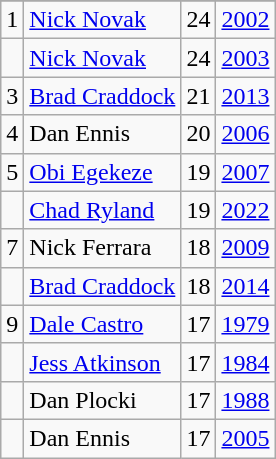<table class="wikitable">
<tr>
</tr>
<tr>
<td>1</td>
<td><a href='#'>Nick Novak</a></td>
<td>24</td>
<td><a href='#'>2002</a></td>
</tr>
<tr>
<td></td>
<td><a href='#'>Nick Novak</a></td>
<td>24</td>
<td><a href='#'>2003</a></td>
</tr>
<tr>
<td>3</td>
<td><a href='#'>Brad Craddock</a></td>
<td>21</td>
<td><a href='#'>2013</a></td>
</tr>
<tr>
<td>4</td>
<td>Dan Ennis</td>
<td>20</td>
<td><a href='#'>2006</a></td>
</tr>
<tr>
<td>5</td>
<td><a href='#'>Obi Egekeze</a></td>
<td>19</td>
<td><a href='#'>2007</a></td>
</tr>
<tr>
<td></td>
<td><a href='#'>Chad Ryland</a></td>
<td>19</td>
<td><a href='#'>2022</a></td>
</tr>
<tr>
<td>7</td>
<td>Nick Ferrara</td>
<td>18</td>
<td><a href='#'>2009</a></td>
</tr>
<tr>
<td></td>
<td><a href='#'>Brad Craddock</a></td>
<td>18</td>
<td><a href='#'>2014</a></td>
</tr>
<tr>
<td>9</td>
<td><a href='#'>Dale Castro</a></td>
<td>17</td>
<td><a href='#'>1979</a></td>
</tr>
<tr>
<td></td>
<td><a href='#'>Jess Atkinson</a></td>
<td>17</td>
<td><a href='#'>1984</a></td>
</tr>
<tr>
<td></td>
<td>Dan Plocki</td>
<td>17</td>
<td><a href='#'>1988</a></td>
</tr>
<tr>
<td></td>
<td>Dan Ennis</td>
<td>17</td>
<td><a href='#'>2005</a></td>
</tr>
</table>
